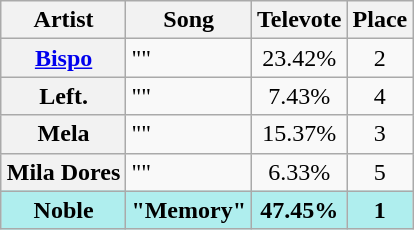<table class="sortable wikitable plainrowheaders" style="margin: 1em auto 1em auto; text-align:center;">
<tr>
<th scope="col">Artist</th>
<th scope="col">Song</th>
<th scope="col">Televote</th>
<th scope="col">Place</th>
</tr>
<tr>
<th scope="row"><a href='#'>Bispo</a></th>
<td align="left">""</td>
<td>23.42%</td>
<td>2</td>
</tr>
<tr>
<th scope="row">Left.</th>
<td align="left">""</td>
<td>7.43%</td>
<td>4</td>
</tr>
<tr>
<th scope="row">Mela</th>
<td align="left">""</td>
<td>15.37%</td>
<td>3</td>
</tr>
<tr>
<th scope="row">Mila Dores</th>
<td align="left">""</td>
<td>6.33%</td>
<td>5</td>
</tr>
<tr style="font-weight:bold; background:paleturquoise;">
<th scope="row" style="font-weight:bold; background:paleturquoise;">Noble</th>
<td align="left">"Memory"</td>
<td>47.45%</td>
<td>1</td>
</tr>
</table>
